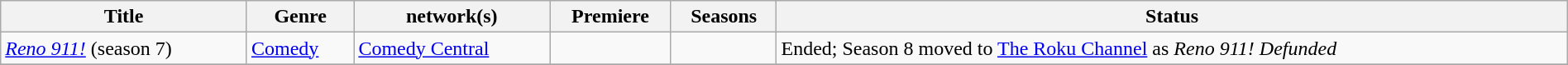<table class="wikitable sortable" style="width:100%;">
<tr>
<th>Title</th>
<th>Genre</th>
<th> network(s)</th>
<th>Premiere</th>
<th>Seasons</th>
<th>Status</th>
</tr>
<tr>
<td><em><a href='#'>Reno 911!</a></em> (season 7)</td>
<td><a href='#'>Comedy</a></td>
<td><a href='#'>Comedy Central</a></td>
<td></td>
<td></td>
<td>Ended; Season 8 moved to <a href='#'>The Roku Channel</a> as <em>Reno 911! Defunded</em></td>
</tr>
<tr>
</tr>
</table>
